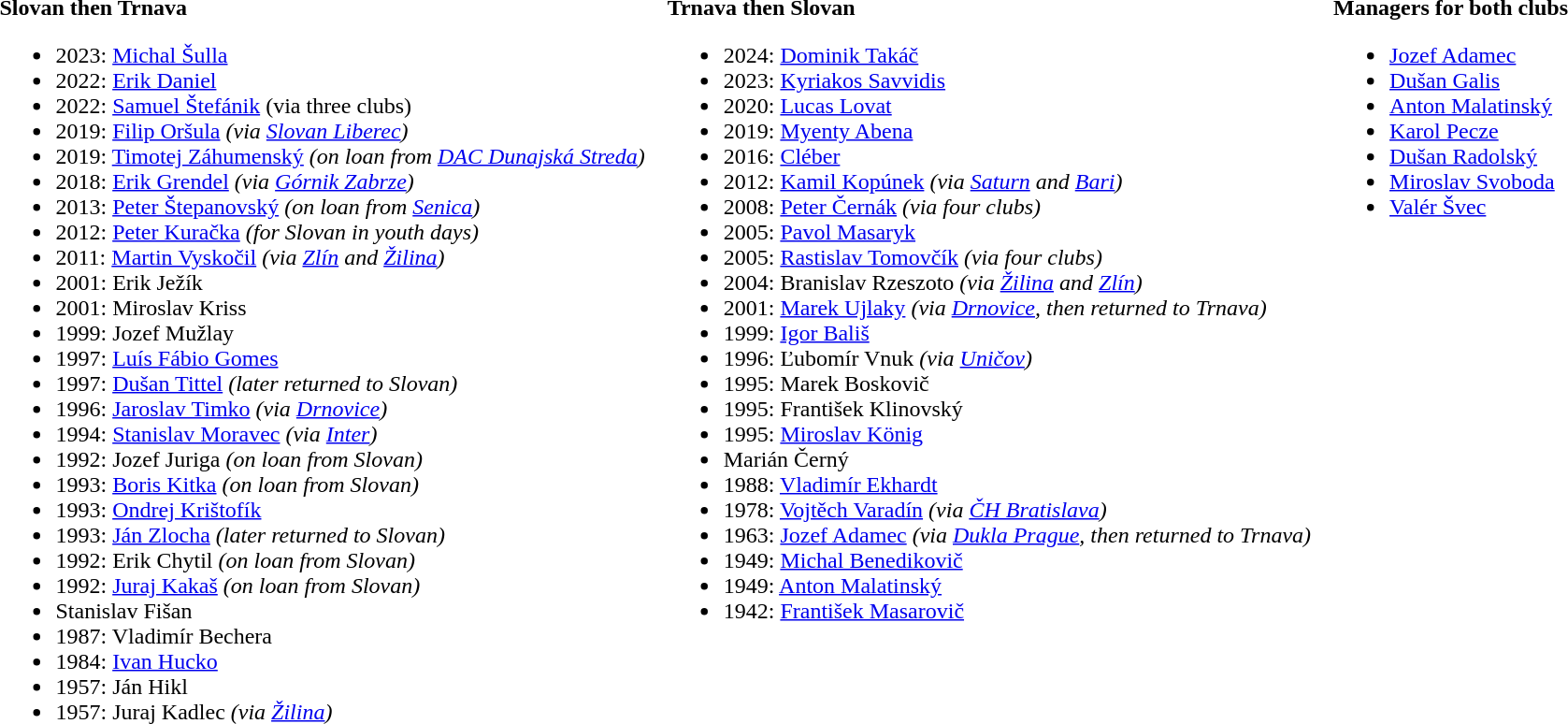<table>
<tr style="vertical-align: top;">
<td></td>
<td></td>
<td></td>
<td><br><strong>Slovan then Trnava</strong><ul><li>2023:  <a href='#'>Michal Šulla</a></li><li>2022:  <a href='#'>Erik Daniel</a></li><li>2022:  <a href='#'>Samuel Štefánik</a> (via three clubs)</li><li>2019:  <a href='#'>Filip Oršula</a> <em>(via <a href='#'>Slovan Liberec</a>)</em></li><li>2019:  <a href='#'>Timotej Záhumenský</a> <em>(on loan from <a href='#'>DAC Dunajská Streda</a>)</em></li><li>2018:  <a href='#'>Erik Grendel</a> <em>(via <a href='#'>Górnik Zabrze</a>)</em></li><li>2013:  <a href='#'>Peter Štepanovský</a> <em>(on loan from <a href='#'>Senica</a>)</em></li><li>2012:  <a href='#'>Peter Kuračka</a> <em>(for Slovan in youth days)</em></li><li>2011:  <a href='#'>Martin Vyskočil</a> <em>(via <a href='#'>Zlín</a> and <a href='#'>Žilina</a>)</em></li><li>2001:  Erik Ježík</li><li>2001:  Miroslav Kriss</li><li>1999:  Jozef Mužlay</li><li>1997:  <a href='#'>Luís Fábio Gomes</a></li><li>1997:  <a href='#'>Dušan Tittel</a> <em>(later returned to Slovan)</em></li><li>1996:  <a href='#'>Jaroslav Timko</a> <em>(via <a href='#'>Drnovice</a>)</em></li><li>1994:  <a href='#'>Stanislav Moravec</a> <em>(via <a href='#'>Inter</a>)</em></li><li>1992:  Jozef Juriga <em>(on loan from Slovan)</em></li><li>1993:  <a href='#'>Boris Kitka</a> <em>(on loan from Slovan)</em></li><li>1993:  <a href='#'>Ondrej Krištofík</a></li><li>1993:  <a href='#'>Ján Zlocha</a> <em>(later returned to Slovan)</em></li><li>1992:  Erik Chytil <em>(on loan from Slovan)</em></li><li>1992:  <a href='#'>Juraj Kakaš</a> <em>(on loan from Slovan)</em></li><li> Stanislav Fišan</li><li>1987:  Vladimír Bechera</li><li>1984:  <a href='#'>Ivan Hucko</a></li><li>1957:  Ján Hikl</li><li>1957:  Juraj Kadlec <em>(via <a href='#'>Žilina</a>)</em></li></ul></td>
<td></td>
<td></td>
<td></td>
<td><br><strong>Trnava then Slovan</strong><ul><li>2024:  <a href='#'>Dominik Takáč</a></li><li>2023:  <a href='#'>Kyriakos Savvidis</a></li><li>2020:  <a href='#'>Lucas Lovat</a></li><li>2019:  <a href='#'>Myenty Abena</a></li><li>2016:  <a href='#'>Cléber</a></li><li>2012:  <a href='#'>Kamil Kopúnek</a> <em>(via <a href='#'>Saturn</a> and <a href='#'>Bari</a>)</em></li><li>2008:  <a href='#'>Peter Černák</a> <em>(via four clubs)</em></li><li>2005:  <a href='#'>Pavol Masaryk</a></li><li>2005:  <a href='#'>Rastislav Tomovčík</a> <em>(via four clubs)</em></li><li>2004:  Branislav Rzeszoto <em>(via <a href='#'>Žilina</a> and <a href='#'>Zlín</a>)</em></li><li>2001:  <a href='#'>Marek Ujlaky</a> <em>(via <a href='#'>Drnovice</a>, then returned to Trnava)</em></li><li>1999:  <a href='#'>Igor Bališ</a></li><li>1996:  Ľubomír Vnuk <em>(via <a href='#'>Uničov</a>)</em></li><li>1995:  Marek Boskovič</li><li>1995:  František Klinovský</li><li>1995:  <a href='#'>Miroslav König</a></li><li> Marián Černý</li><li>1988:  <a href='#'>Vladimír Ekhardt</a></li><li>1978:  <a href='#'>Vojtěch Varadín</a> <em>(via <a href='#'>ČH Bratislava</a>)</em></li><li>1963:  <a href='#'>Jozef Adamec</a> <em>(via <a href='#'>Dukla Prague</a>, then returned to Trnava)</em></li><li>1949:  <a href='#'>Michal Benedikovič</a></li><li>1949:  <a href='#'>Anton Malatinský</a></li><li>1942:  <a href='#'>František Masarovič</a></li></ul></td>
<td></td>
<td></td>
<td></td>
<td><br><strong>Managers for both clubs</strong><ul><li> <a href='#'>Jozef Adamec</a></li><li> <a href='#'>Dušan Galis</a></li><li> <a href='#'>Anton Malatinský</a></li><li> <a href='#'>Karol Pecze</a></li><li> <a href='#'>Dušan Radolský</a></li><li> <a href='#'>Miroslav Svoboda</a></li><li> <a href='#'>Valér Švec</a></li></ul></td>
</tr>
</table>
